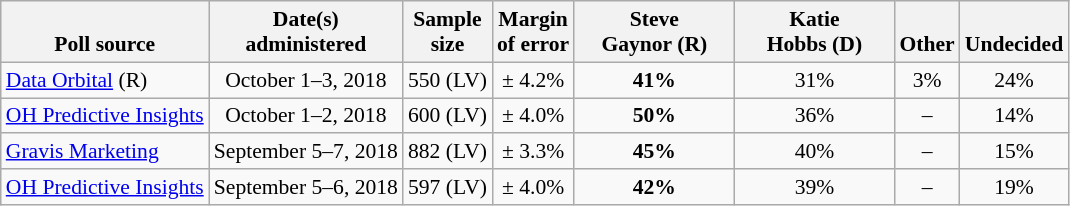<table class="wikitable" style="font-size:90%;text-align:center;">
<tr valign=bottom>
<th>Poll source</th>
<th>Date(s)<br>administered</th>
<th>Sample<br>size</th>
<th>Margin<br>of error</th>
<th style="width:100px;">Steve<br>Gaynor (R)</th>
<th style="width:100px;">Katie<br>Hobbs (D)</th>
<th>Other</th>
<th>Undecided</th>
</tr>
<tr>
<td style="text-align:left;"><a href='#'>Data Orbital</a> (R)</td>
<td>October 1–3, 2018</td>
<td>550 (LV)</td>
<td>± 4.2%</td>
<td><strong>41%</strong></td>
<td>31%</td>
<td>3%</td>
<td>24%</td>
</tr>
<tr>
<td style="text-align:left;"><a href='#'>OH Predictive Insights</a></td>
<td>October 1–2, 2018</td>
<td>600 (LV)</td>
<td>± 4.0%</td>
<td><strong>50%</strong></td>
<td>36%</td>
<td>–</td>
<td>14%</td>
</tr>
<tr>
<td style="text-align:left;"><a href='#'>Gravis Marketing</a></td>
<td>September 5–7, 2018</td>
<td>882 (LV)</td>
<td>± 3.3%</td>
<td><strong>45%</strong></td>
<td>40%</td>
<td>–</td>
<td>15%</td>
</tr>
<tr>
<td style="text-align:left;"><a href='#'>OH Predictive Insights</a></td>
<td>September 5–6, 2018</td>
<td>597 (LV)</td>
<td>± 4.0%</td>
<td><strong>42%</strong></td>
<td>39%</td>
<td>–</td>
<td>19%</td>
</tr>
</table>
